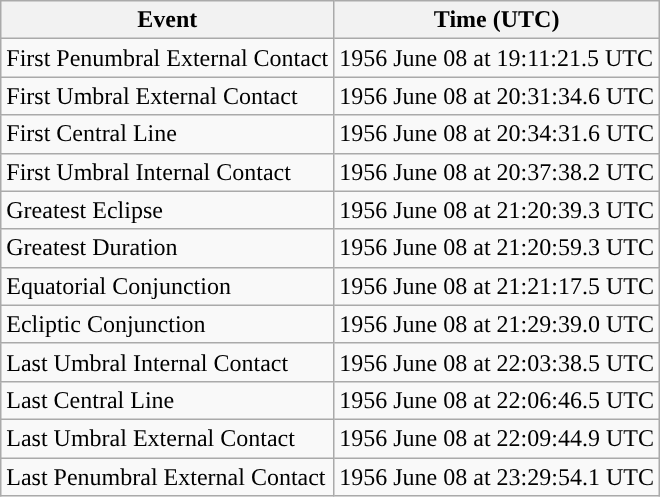<table class="wikitable">
<tr>
<th>Event</th>
<th>Time (UTC)</th>
</tr>
<tr>
<td>First Penumbral External Contact</td>
<td>1956 June 08 at 19:11:21.5 UTC</td>
</tr>
<tr>
<td>First Umbral External Contact</td>
<td>1956 June 08 at 20:31:34.6 UTC</td>
</tr>
<tr>
<td>First Central Line</td>
<td>1956 June 08 at 20:34:31.6 UTC</td>
</tr>
<tr>
<td>First Umbral Internal Contact</td>
<td>1956 June 08 at 20:37:38.2 UTC</td>
</tr>
<tr>
<td>Greatest Eclipse</td>
<td>1956 June 08 at 21:20:39.3 UTC</td>
</tr>
<tr>
<td>Greatest Duration</td>
<td>1956 June 08 at 21:20:59.3 UTC</td>
</tr>
<tr>
<td>Equatorial Conjunction</td>
<td>1956 June 08 at 21:21:17.5 UTC</td>
</tr>
<tr>
<td>Ecliptic Conjunction</td>
<td>1956 June 08 at 21:29:39.0 UTC</td>
</tr>
<tr>
<td>Last Umbral Internal Contact</td>
<td>1956 June 08 at 22:03:38.5 UTC</td>
</tr>
<tr>
<td>Last Central Line</td>
<td>1956 June 08 at 22:06:46.5 UTC</td>
</tr>
<tr>
<td>Last Umbral External Contact</td>
<td>1956 June 08 at 22:09:44.9 UTC</td>
</tr>
<tr>
<td>Last Penumbral External Contact</td>
<td>1956 June 08 at 23:29:54.1 UTC</td>
</tr>
</table>
